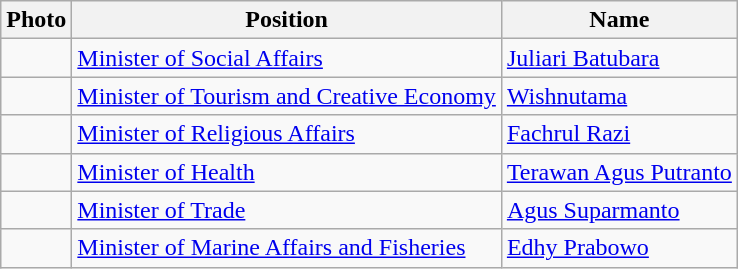<table class=wikitable>
<tr>
<th>Photo</th>
<th>Position</th>
<th>Name</th>
</tr>
<tr>
<td></td>
<td><a href='#'>Minister of Social Affairs</a></td>
<td><a href='#'>Juliari Batubara</a></td>
</tr>
<tr>
<td></td>
<td><a href='#'>Minister of Tourism and Creative Economy</a></td>
<td><a href='#'>Wishnutama</a></td>
</tr>
<tr>
<td></td>
<td><a href='#'>Minister of Religious Affairs</a></td>
<td><a href='#'>Fachrul Razi</a></td>
</tr>
<tr>
<td></td>
<td><a href='#'>Minister of Health</a></td>
<td><a href='#'>Terawan Agus Putranto</a></td>
</tr>
<tr>
<td></td>
<td><a href='#'>Minister of Trade</a></td>
<td><a href='#'>Agus Suparmanto</a></td>
</tr>
<tr>
<td></td>
<td><a href='#'>Minister of Marine Affairs and Fisheries</a></td>
<td><a href='#'>Edhy Prabowo</a></td>
</tr>
</table>
